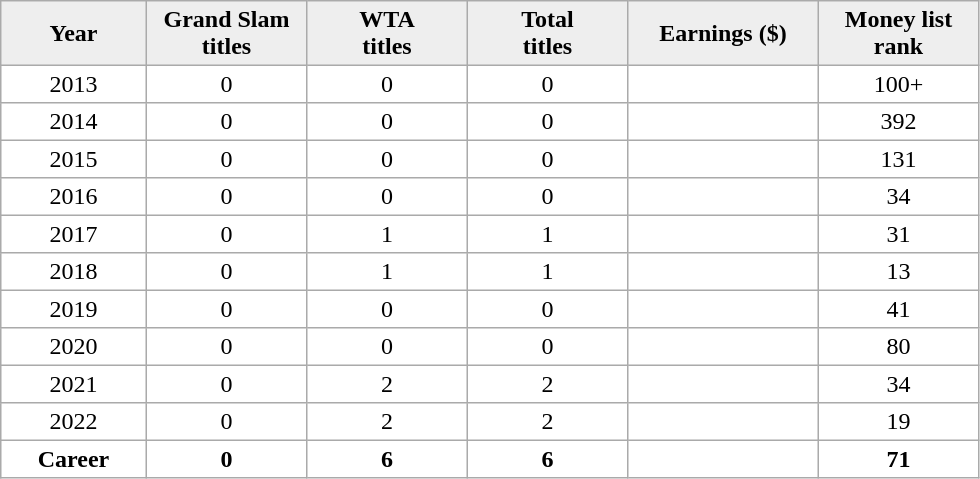<table cellpadding=3 cellspacing=0 border=1 style=border:#aaa;solid:1px;border-collapse:collapse;text-align:center;>
<tr style=background:#eee;font-weight:bold>
<td width="90">Year</td>
<td width="100">Grand Slam <br>titles</td>
<td width="100">WTA <br>titles</td>
<td width="100">Total <br>titles</td>
<td width="120">Earnings ($)</td>
<td width="100">Money list rank</td>
</tr>
<tr>
<td>2013</td>
<td>0</td>
<td>0</td>
<td>0</td>
<td align="right"></td>
<td>100+</td>
</tr>
<tr>
<td>2014</td>
<td>0</td>
<td>0</td>
<td>0</td>
<td align="right"></td>
<td>392</td>
</tr>
<tr>
<td>2015</td>
<td>0</td>
<td>0</td>
<td>0</td>
<td align="right"></td>
<td>131</td>
</tr>
<tr>
<td>2016</td>
<td>0</td>
<td>0</td>
<td>0</td>
<td align="right"></td>
<td>34</td>
</tr>
<tr>
<td>2017</td>
<td>0</td>
<td>1</td>
<td>1</td>
<td align="right"></td>
<td>31</td>
</tr>
<tr>
<td>2018</td>
<td>0</td>
<td>1</td>
<td>1</td>
<td align="right"></td>
<td>13</td>
</tr>
<tr>
<td>2019</td>
<td>0</td>
<td>0</td>
<td>0</td>
<td align="right"></td>
<td>41</td>
</tr>
<tr>
<td>2020</td>
<td>0</td>
<td>0</td>
<td>0</td>
<td align="right"></td>
<td>80</td>
</tr>
<tr>
<td>2021</td>
<td>0</td>
<td>2</td>
<td>2</td>
<td align="right"></td>
<td>34</td>
</tr>
<tr>
<td>2022</td>
<td>0</td>
<td>2</td>
<td>2</td>
<td align="right"></td>
<td>19</td>
</tr>
<tr style="font-weight:bold;">
<td>Career</td>
<td>0</td>
<td>6</td>
<td>6</td>
<td align="right"></td>
<td>71</td>
</tr>
</table>
